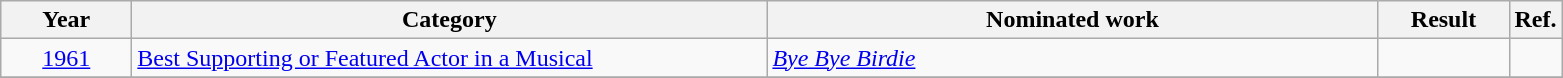<table class=wikitable>
<tr>
<th scope="col" style="width:5em;">Year</th>
<th scope="col" style="width:26em;">Category</th>
<th scope="col" style="width:25em;">Nominated work</th>
<th scope="col" style="width:5em;">Result</th>
<th>Ref.</th>
</tr>
<tr>
<td style="text-align:center;"><a href='#'>1961</a></td>
<td><a href='#'>Best Supporting or Featured Actor in a Musical</a></td>
<td><em><a href='#'>Bye Bye Birdie</a></em></td>
<td></td>
<td></td>
</tr>
<tr>
</tr>
</table>
